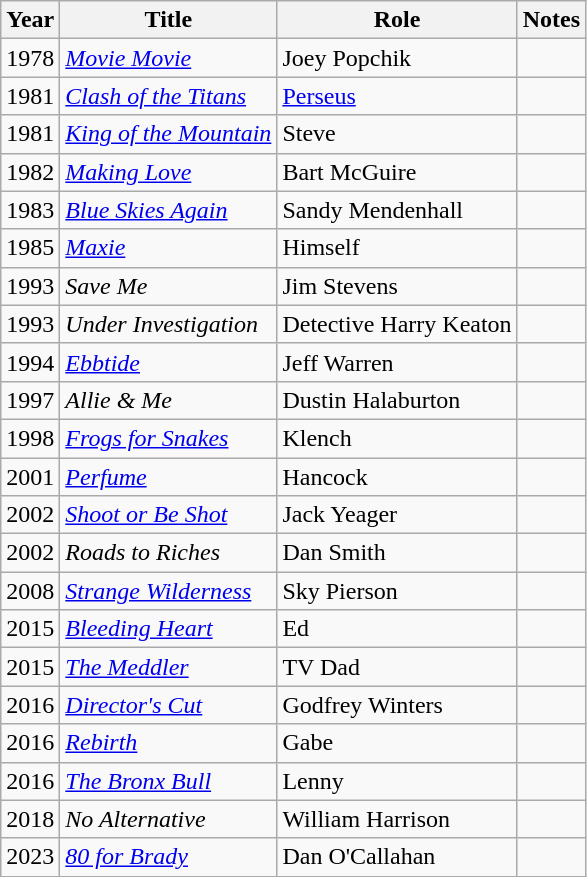<table class="wikitable sortable">
<tr>
<th>Year</th>
<th>Title</th>
<th>Role</th>
<th>Notes</th>
</tr>
<tr>
<td>1978</td>
<td><em><a href='#'>Movie Movie</a></em></td>
<td>Joey Popchik</td>
<td></td>
</tr>
<tr>
<td>1981</td>
<td><em><a href='#'>Clash of the Titans</a></em></td>
<td><a href='#'>Perseus</a></td>
<td></td>
</tr>
<tr>
<td>1981</td>
<td><em><a href='#'>King of the Mountain</a></em></td>
<td>Steve</td>
<td></td>
</tr>
<tr>
<td>1982</td>
<td><em><a href='#'>Making Love</a></em></td>
<td>Bart McGuire</td>
<td></td>
</tr>
<tr>
<td>1983</td>
<td><em><a href='#'>Blue Skies Again</a></em></td>
<td>Sandy Mendenhall</td>
<td></td>
</tr>
<tr>
<td>1985</td>
<td><em><a href='#'>Maxie</a></em></td>
<td>Himself</td>
<td></td>
</tr>
<tr>
<td>1993</td>
<td><em>Save Me</em></td>
<td>Jim Stevens</td>
<td></td>
</tr>
<tr>
<td>1993</td>
<td><em>Under Investigation</em></td>
<td>Detective Harry Keaton</td>
<td></td>
</tr>
<tr>
<td>1994</td>
<td><em><a href='#'>Ebbtide</a></em></td>
<td>Jeff Warren</td>
<td></td>
</tr>
<tr>
<td>1997</td>
<td><em>Allie & Me</em></td>
<td>Dustin Halaburton</td>
<td></td>
</tr>
<tr>
<td>1998</td>
<td><em><a href='#'>Frogs for Snakes</a></em></td>
<td>Klench</td>
<td></td>
</tr>
<tr>
<td>2001</td>
<td><em><a href='#'>Perfume</a></em></td>
<td>Hancock</td>
<td></td>
</tr>
<tr>
<td>2002</td>
<td><em><a href='#'>Shoot or Be Shot</a></em></td>
<td>Jack Yeager</td>
<td></td>
</tr>
<tr>
<td>2002</td>
<td><em>Roads to Riches</em></td>
<td>Dan Smith</td>
<td></td>
</tr>
<tr>
<td>2008</td>
<td><em><a href='#'>Strange Wilderness</a></em></td>
<td>Sky Pierson</td>
<td></td>
</tr>
<tr>
<td>2015</td>
<td><em><a href='#'>Bleeding Heart</a></em></td>
<td>Ed</td>
<td></td>
</tr>
<tr>
<td>2015</td>
<td><em><a href='#'>The Meddler</a></em></td>
<td>TV Dad</td>
<td></td>
</tr>
<tr>
<td>2016</td>
<td><em><a href='#'>Director's Cut</a></em></td>
<td>Godfrey Winters</td>
<td></td>
</tr>
<tr>
<td>2016</td>
<td><em><a href='#'>Rebirth</a></em></td>
<td>Gabe</td>
<td></td>
</tr>
<tr>
<td>2016</td>
<td><em><a href='#'>The Bronx Bull</a></em></td>
<td>Lenny</td>
<td></td>
</tr>
<tr>
<td>2018</td>
<td><em>No Alternative</em></td>
<td>William Harrison</td>
<td></td>
</tr>
<tr>
<td>2023</td>
<td><em><a href='#'>80 for Brady</a></em></td>
<td>Dan O'Callahan</td>
<td></td>
</tr>
</table>
